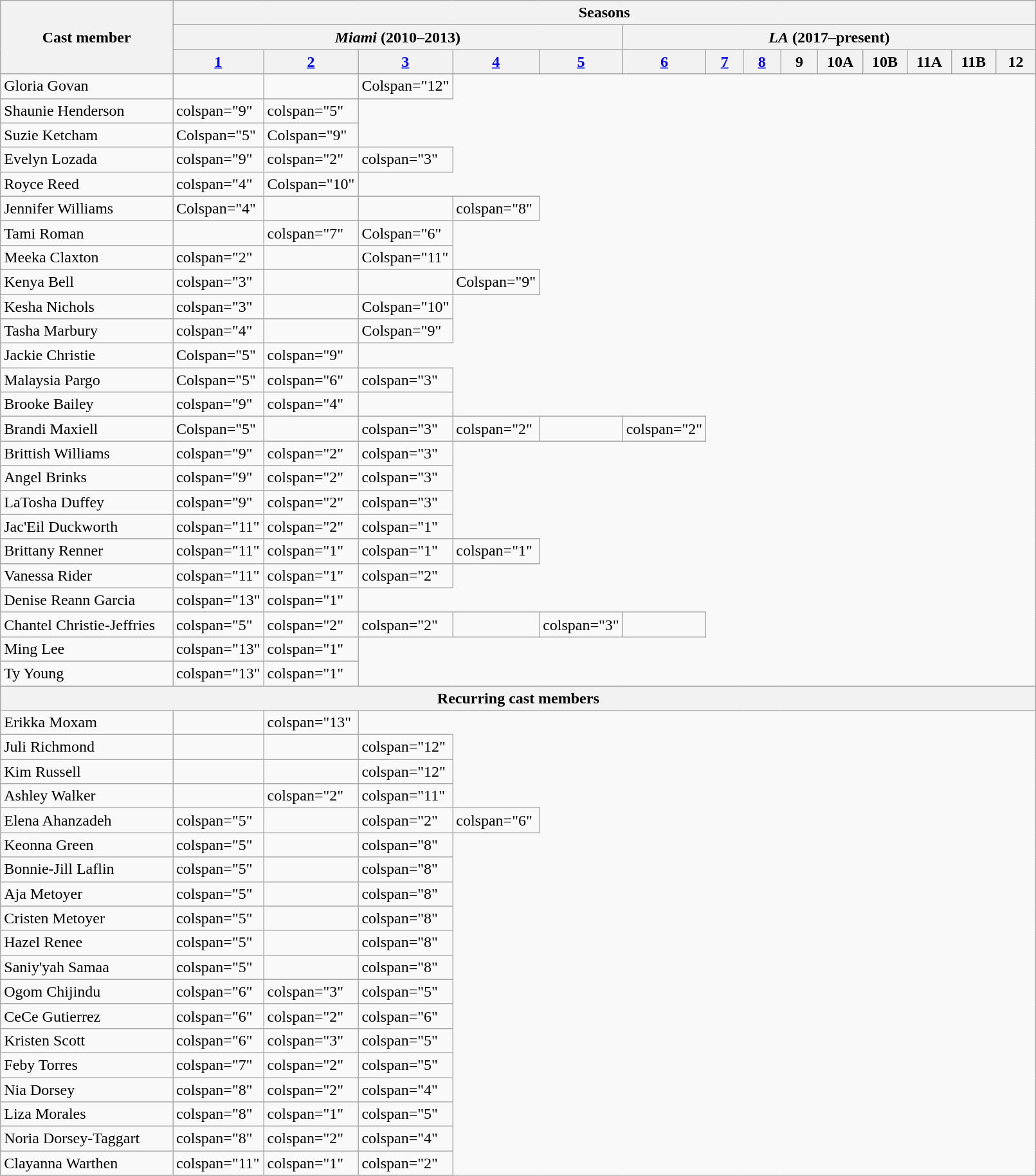<table class="wikitable plainrowheaders" style="width:85%;">
<tr>
<th rowspan="3" style="width:17.5%;">Cast member</th>
<th style=width:100em colspan=14>Seasons</th>
</tr>
<tr>
<th scope="col" colspan="5"><em>Miami</em> (2010–2013)</th>
<th scope="col" colspan="9"><em>LA</em> (2017–present)</th>
</tr>
<tr>
<th style="width:5%;"><a href='#'>1</a></th>
<th style="width:5%;"><a href='#'>2</a></th>
<th style="width:5%;"><a href='#'>3</a></th>
<th style="width:5%;"><a href='#'>4</a></th>
<th style="width:5%;"><a href='#'>5</a></th>
<th style="width:5%;"><a href='#'>6</a></th>
<th style="width:5%;"><a href='#'>7</a></th>
<th style="width:5%;"><a href='#'>8</a></th>
<th style="width:5%;">9</th>
<th style="width:5%;">10A</th>
<th style="width:5%;">10B</th>
<th style="width:5%;">11A</th>
<th style="width:5%;">11B</th>
<th style="width:5%;">12</th>
</tr>
<tr>
<td>Gloria Govan</td>
<td></td>
<td></td>
<td>Colspan="12" </td>
</tr>
<tr>
<td nowrap>Shaunie Henderson</td>
<td>colspan="9" </td>
<td>colspan="5" </td>
</tr>
<tr>
<td>Suzie Ketcham</td>
<td>Colspan="5" </td>
<td>Colspan="9" </td>
</tr>
<tr>
<td>Evelyn Lozada</td>
<td>colspan="9" </td>
<td>colspan="2" </td>
<td>colspan="3" </td>
</tr>
<tr>
<td>Royce Reed</td>
<td>colspan="4" </td>
<td>Colspan="10" </td>
</tr>
<tr>
<td>Jennifer Williams</td>
<td>Colspan="4" </td>
<td></td>
<td></td>
<td>colspan="8" </td>
</tr>
<tr>
<td>Tami Roman</td>
<td></td>
<td>colspan="7" </td>
<td>Colspan="6" </td>
</tr>
<tr>
<td>Meeka Claxton</td>
<td>colspan="2" </td>
<td></td>
<td>Colspan="11" </td>
</tr>
<tr>
<td>Kenya Bell</td>
<td>colspan="3" </td>
<td></td>
<td></td>
<td>Colspan="9" </td>
</tr>
<tr>
<td>Kesha Nichols</td>
<td>colspan="3" </td>
<td></td>
<td>Colspan="10" </td>
</tr>
<tr>
<td>Tasha Marbury</td>
<td>colspan="4" </td>
<td></td>
<td>Colspan="9" </td>
</tr>
<tr>
<td>Jackie Christie</td>
<td>Colspan="5" </td>
<td>colspan="9" </td>
</tr>
<tr>
<td>Malaysia Pargo</td>
<td>Colspan="5" </td>
<td>colspan="6" </td>
<td>colspan="3" </td>
</tr>
<tr>
<td>Brooke Bailey</td>
<td>colspan="9" </td>
<td>colspan="4" </td>
<td></td>
</tr>
<tr>
<td>Brandi Maxiell</td>
<td>Colspan="5" </td>
<td></td>
<td>colspan="3" </td>
<td>colspan="2" </td>
<td></td>
<td>colspan="2" </td>
</tr>
<tr>
<td>Brittish Williams</td>
<td>colspan="9" </td>
<td>colspan="2" </td>
<td>colspan="3" </td>
</tr>
<tr>
<td>Angel Brinks</td>
<td>colspan="9" </td>
<td>colspan="2" </td>
<td>colspan="3" </td>
</tr>
<tr>
<td>LaTosha Duffey</td>
<td>colspan="9" </td>
<td>colspan="2" </td>
<td>colspan="3" </td>
</tr>
<tr>
<td>Jac'Eil Duckworth</td>
<td>colspan="11" </td>
<td>colspan="2" </td>
<td>colspan="1" </td>
</tr>
<tr>
<td>Brittany Renner</td>
<td>colspan="11" </td>
<td>colspan="1" </td>
<td>colspan="1" </td>
<td>colspan="1" </td>
</tr>
<tr>
<td>Vanessa Rider</td>
<td>colspan="11" </td>
<td>colspan="1" </td>
<td>colspan="2" </td>
</tr>
<tr>
<td>Denise Reann Garcia</td>
<td>colspan="13" </td>
<td>colspan="1" </td>
</tr>
<tr>
<td nowrap>Chantel Christie-Jeffries</td>
<td>colspan="5" </td>
<td>colspan="2" </td>
<td>colspan="2" </td>
<td></td>
<td>colspan="3" </td>
<td></td>
</tr>
<tr>
<td>Ming Lee</td>
<td>colspan="13" </td>
<td>colspan="1" </td>
</tr>
<tr>
<td>Ty Young</td>
<td>colspan="13" </td>
<td>colspan="1" </td>
</tr>
<tr>
<th colspan="15">Recurring cast members</th>
</tr>
<tr>
<td>Erikka Moxam</td>
<td></td>
<td>colspan="13" </td>
</tr>
<tr>
<td>Juli Richmond</td>
<td></td>
<td></td>
<td>colspan="12" </td>
</tr>
<tr>
<td>Kim Russell</td>
<td></td>
<td></td>
<td>colspan="12" </td>
</tr>
<tr>
<td>Ashley Walker</td>
<td></td>
<td>colspan="2" </td>
<td>colspan="11" </td>
</tr>
<tr>
<td>Elena Ahanzadeh</td>
<td>colspan="5" </td>
<td></td>
<td>colspan="2" </td>
<td>colspan="6" </td>
</tr>
<tr>
<td>Keonna Green</td>
<td>colspan="5" </td>
<td></td>
<td>colspan="8" </td>
</tr>
<tr>
<td>Bonnie-Jill Laflin</td>
<td>colspan="5" </td>
<td></td>
<td>colspan="8" </td>
</tr>
<tr>
<td>Aja Metoyer</td>
<td>colspan="5" </td>
<td></td>
<td>colspan="8" </td>
</tr>
<tr>
<td>Cristen Metoyer</td>
<td>colspan="5" </td>
<td></td>
<td>colspan="8" </td>
</tr>
<tr>
<td>Hazel Renee</td>
<td>colspan="5" </td>
<td></td>
<td>colspan="8" </td>
</tr>
<tr>
<td>Saniy'yah Samaa</td>
<td>colspan="5" </td>
<td></td>
<td>colspan="8" </td>
</tr>
<tr>
<td>Ogom Chijindu</td>
<td>colspan="6" </td>
<td>colspan="3" </td>
<td>colspan="5" </td>
</tr>
<tr>
<td>CeCe Gutierrez</td>
<td>colspan="6" </td>
<td>colspan="2" </td>
<td>colspan="6" </td>
</tr>
<tr>
<td>Kristen Scott</td>
<td>colspan="6" </td>
<td>colspan="3" </td>
<td>colspan="5" </td>
</tr>
<tr>
<td>Feby Torres</td>
<td>colspan="7" </td>
<td>colspan="2" </td>
<td>colspan="5" </td>
</tr>
<tr>
<td>Nia Dorsey</td>
<td>colspan="8" </td>
<td>colspan="2" </td>
<td>colspan="4" </td>
</tr>
<tr>
<td>Liza Morales</td>
<td>colspan="8" </td>
<td>colspan="1" </td>
<td>colspan="5" </td>
</tr>
<tr>
<td nowrap>Noria Dorsey-Taggart</td>
<td>colspan="8" </td>
<td>colspan="2" </td>
<td>colspan="4" </td>
</tr>
<tr>
<td>Clayanna Warthen</td>
<td>colspan="11" </td>
<td>colspan="1" </td>
<td>colspan="2" </td>
</tr>
<tr>
</tr>
</table>
